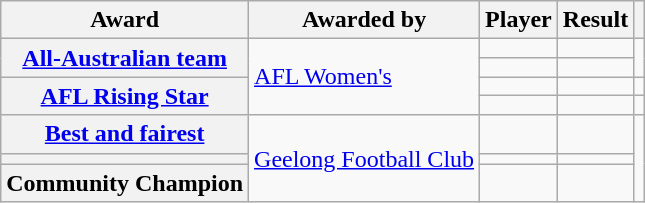<table class="wikitable plainrowheaders sortable">
<tr>
<th scope="col">Award</th>
<th scope="col">Awarded by</th>
<th scope="col">Player</th>
<th scope="col">Result</th>
<th class="unsortable"></th>
</tr>
<tr>
<th scope="row" rowspan=2><a href='#'>All-Australian team</a></th>
<td rowspan=4><a href='#'>AFL Women's</a></td>
<td></td>
<td></td>
<td rowspan=2 align=center><br></td>
</tr>
<tr>
<td></td>
<td></td>
</tr>
<tr>
<th scope="row" rowspan=2><a href='#'>AFL Rising Star</a></th>
<td></td>
<td></td>
<td align=center></td>
</tr>
<tr>
<td></td>
<td></td>
<td align=center></td>
</tr>
<tr>
<th scope="row"><a href='#'>Best and fairest</a></th>
<td rowspan=3><a href='#'>Geelong Football Club</a></td>
<td></td>
<td></td>
<td rowspan=3 align=center></td>
</tr>
<tr>
<th scope="row"></th>
<td></td>
<td></td>
</tr>
<tr>
<th scope="row">Community Champion</th>
<td></td>
<td></td>
</tr>
</table>
